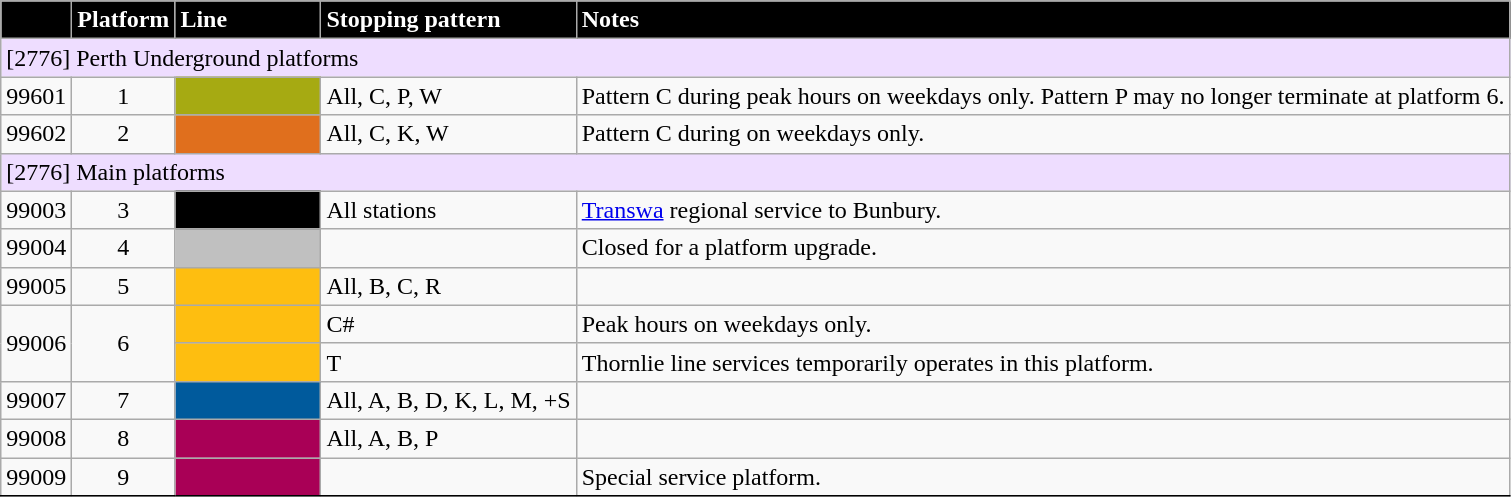<table class="wikitable" style="float: none; margin-center: 1em; margin-bottom: 0.5em; border: black solid 1px; text-align:center;">
<tr style="color:#FFFFFF;">
<th style="background:#000000; text-align:left;"></th>
<th style="background:#000000; text-align:left;">Platform</th>
<th style="background:#000000; text-align:left; width:90px;">Line</th>
<th style="background:#000000; text-align:left;">Stopping pattern</th>
<th style="background:#000000; text-align:left;">Notes</th>
</tr>
<tr>
<td colspan="5" style="background:#EDF; text-align:left;">[2776] Perth Underground platforms</td>
</tr>
<tr>
<td>99601</td>
<td>1</td>
<td style="color:white; background:#A6AA12;"><strong><a href='#'></a></strong></td>
<td style="text-align:left;">All, C, P, W</td>
<td style="text-align:left;">Pattern C during peak hours on weekdays only. Pattern P may no longer terminate at platform 6.</td>
</tr>
<tr>
<td>99602</td>
<td>2</td>
<td style="color:white; background:#E06F1D;"><strong><a href='#'></a></strong></td>
<td style="text-align:left;">All, C, K, W</td>
<td style="text-align:left;">Pattern C during on weekdays only.</td>
</tr>
<tr>
<td colspan="5" style="background:#EDF; text-align:left;">[2776] Main platforms</td>
</tr>
<tr>
<td>99003</td>
<td>3</td>
<td style="color:#E0730E; background:#000000;"><strong><a href='#'></a></strong></td>
<td style="text-align:left;">All stations</td>
<td style="text-align:left;"><a href='#'>Transwa</a> regional service to Bunbury.</td>
</tr>
<tr>
<td>99004</td>
<td>4</td>
<td style="background:silver;"></td>
<td></td>
<td style="text-align:left;">Closed for a platform upgrade.</td>
</tr>
<tr>
<td>99005</td>
<td>5</td>
<td style="color:black; background:#FEBE10;"><strong><a href='#'></a></strong></td>
<td style="text-align:left;">All, B, C, R</td>
<td style="text-align:left;"></td>
</tr>
<tr>
<td rowspan="2">99006</td>
<td rowspan="2">6</td>
<td style="color:black; background:#FEBE10;"><strong><a href='#'></a></strong></td>
<td style="text-align:left;">C#</td>
<td style="text-align:left;">Peak hours on weekdays only.</td>
</tr>
<tr>
<td style="color:black; background:#FEBE10;"><strong><a href='#'></a></strong></td>
<td style="text-align:left;">T</td>
<td style="text-align:left;">Thornlie line services temporarily operates in this platform.</td>
</tr>
<tr>
<td>99007</td>
<td>7</td>
<td style="color:white; background:#005A9C;"><strong><a href='#'></a></strong></td>
<td style="text-align:left;">All, A, B, D, K, L, M, +S</td>
<td style="text-align:left;"></td>
</tr>
<tr>
<td>99008</td>
<td>8</td>
<td style="color:white; background:#A90056;"><strong><a href='#'></a></strong></td>
<td style="text-align:left;">All, A, B, P</td>
<td style="text-align:left;"></td>
</tr>
<tr>
<td>99009</td>
<td>9</td>
<td style="color:white; background:#A90056;"><strong><a href='#'></a></strong></td>
<td></td>
<td style="text-align:left;">Special service platform.</td>
</tr>
<tr>
</tr>
</table>
